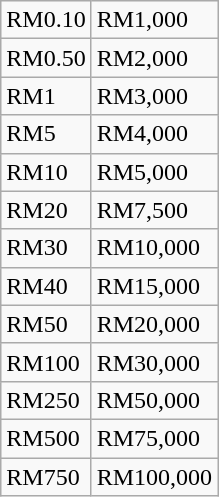<table class="wikitable">
<tr>
<td>RM0.10</td>
<td>RM1,000</td>
</tr>
<tr>
<td>RM0.50</td>
<td>RM2,000</td>
</tr>
<tr>
<td>RM1</td>
<td>RM3,000</td>
</tr>
<tr>
<td>RM5</td>
<td>RM4,000</td>
</tr>
<tr>
<td>RM10</td>
<td>RM5,000</td>
</tr>
<tr>
<td>RM20</td>
<td>RM7,500</td>
</tr>
<tr>
<td>RM30</td>
<td>RM10,000</td>
</tr>
<tr>
<td>RM40</td>
<td>RM15,000</td>
</tr>
<tr>
<td>RM50</td>
<td>RM20,000</td>
</tr>
<tr>
<td>RM100</td>
<td>RM30,000</td>
</tr>
<tr>
<td>RM250</td>
<td>RM50,000</td>
</tr>
<tr>
<td>RM500</td>
<td>RM75,000</td>
</tr>
<tr>
<td>RM750</td>
<td>RM100,000</td>
</tr>
</table>
